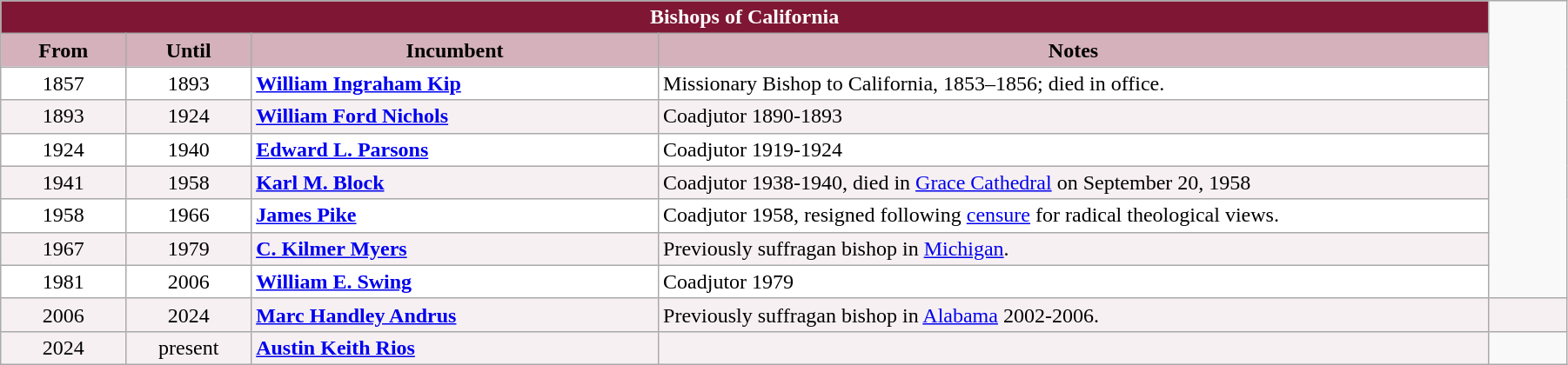<table class="wikitable" style="width: 95%;">
<tr>
<th colspan="4" style="background-color: #7F1734; color: white;">Bishops of California</th>
</tr>
<tr>
<th style="background-color: #D4B1BB; width: 8%;">From</th>
<th style="background-color: #D4B1BB; width: 8%;">Until</th>
<th style="background-color: #D4B1BB; width: 26%;">Incumbent</th>
<th style="background-color: #D4B1BB; width: 53%;">Notes</th>
</tr>
<tr valign="top" style="background-color: white;">
<td style="text-align: center;">1857</td>
<td style="text-align: center;">1893</td>
<td><strong><a href='#'>William Ingraham Kip</a></strong></td>
<td>Missionary Bishop to California, 1853–1856; died in office.</td>
</tr>
<tr valign="top" style="background-color: #F7F0F2;">
<td style="text-align: center;">1893</td>
<td style="text-align: center;">1924</td>
<td><strong><a href='#'>William Ford Nichols</a></strong></td>
<td>Coadjutor 1890-1893</td>
</tr>
<tr valign="top" style="background-color: white;">
<td style="text-align: center;">1924</td>
<td style="text-align: center;">1940</td>
<td><strong><a href='#'>Edward L. Parsons</a></strong></td>
<td>Coadjutor 1919-1924</td>
</tr>
<tr valign="top" style="background-color: #F7F0F2;">
<td style="text-align: center;">1941</td>
<td style="text-align: center;">1958</td>
<td><strong><a href='#'>Karl M. Block</a></strong></td>
<td>Coadjutor 1938-1940, died in <a href='#'>Grace Cathedral</a> on September 20, 1958</td>
</tr>
<tr valign="top" style="background-color: white;">
<td style="text-align: center;">1958</td>
<td style="text-align: center;">1966</td>
<td><strong><a href='#'>James Pike</a></strong></td>
<td>Coadjutor 1958, resigned following <a href='#'>censure</a> for radical theological views.</td>
</tr>
<tr valign="top" style="background-color: #F7F0F2;">
<td style="text-align: center;">1967</td>
<td style="text-align: center;">1979</td>
<td><strong><a href='#'>C. Kilmer Myers</a></strong></td>
<td>Previously suffragan bishop in <a href='#'>Michigan</a>.</td>
</tr>
<tr valign="top" style="background-color: white;">
<td style="text-align: center;">1981</td>
<td style="text-align: center;">2006</td>
<td><strong><a href='#'>William E. Swing</a></strong></td>
<td>Coadjutor 1979</td>
</tr>
<tr valign="top" style="background-color: #F7F0F2;">
<td style="text-align: center;">2006</td>
<td style="text-align: center;">2024</td>
<td><strong><a href='#'>Marc Handley Andrus</a></strong></td>
<td>Previously suffragan bishop in <a href='#'>Alabama</a> 2002-2006.</td>
<td></td>
</tr>
<tr valign="top" style="background-color: #F7F0F2;">
<td style="text-align: center;">2024</td>
<td style="text-align: center;">present</td>
<td><strong><a href='#'>Austin Keith Rios</a></strong></td>
<td></td>
</tr>
</table>
